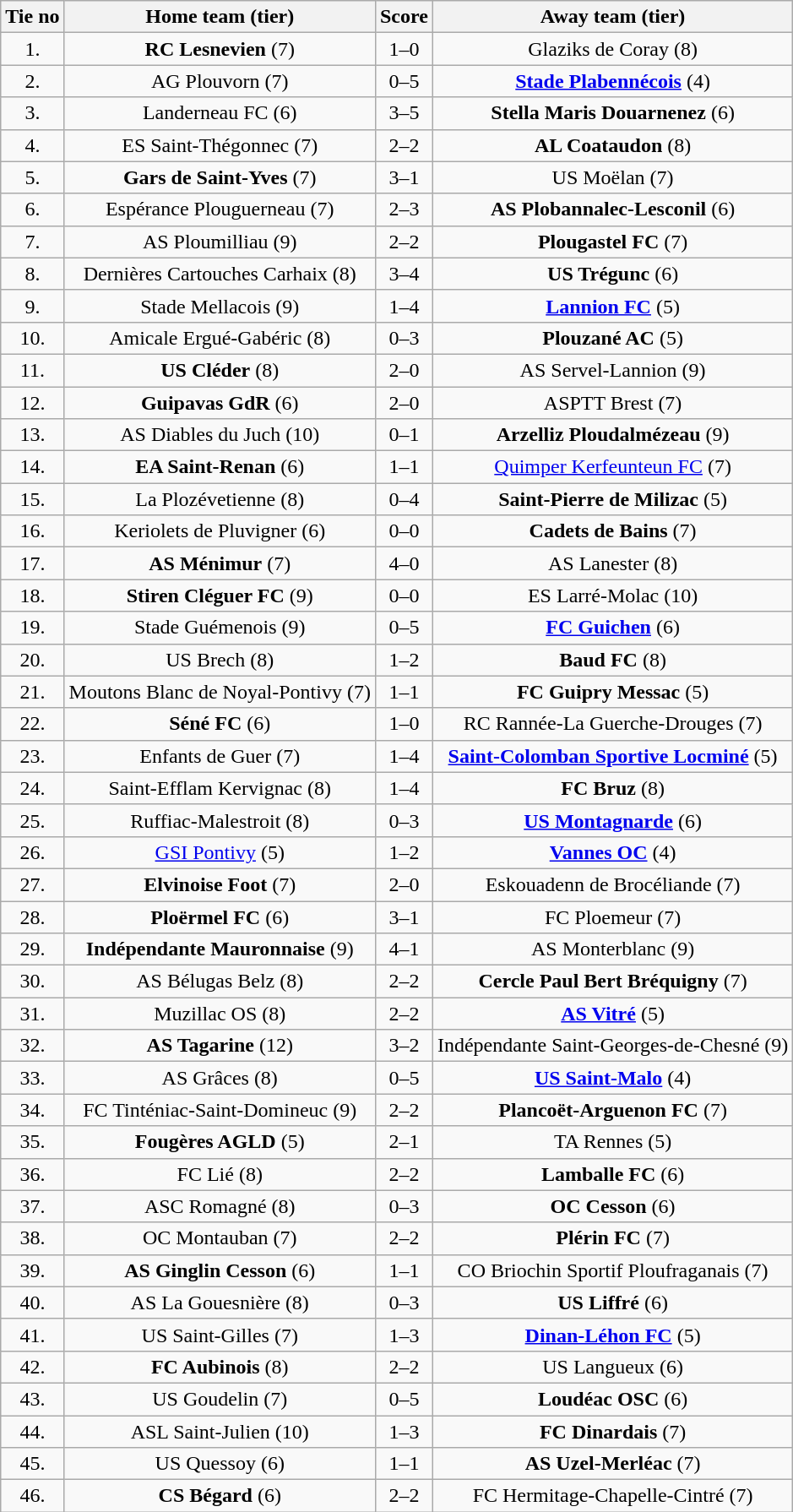<table class="wikitable" style="text-align: center">
<tr>
<th>Tie no</th>
<th>Home team (tier)</th>
<th>Score</th>
<th>Away team (tier)</th>
</tr>
<tr>
<td>1.</td>
<td><strong>RC Lesnevien</strong> (7)</td>
<td>1–0</td>
<td>Glaziks de Coray (8)</td>
</tr>
<tr>
<td>2.</td>
<td>AG Plouvorn (7)</td>
<td>0–5</td>
<td><strong><a href='#'>Stade Plabennécois</a></strong> (4)</td>
</tr>
<tr>
<td>3.</td>
<td>Landerneau FC (6)</td>
<td>3–5</td>
<td><strong>Stella Maris Douarnenez</strong> (6)</td>
</tr>
<tr>
<td>4.</td>
<td>ES Saint-Thégonnec (7)</td>
<td>2–2 </td>
<td><strong>AL Coataudon</strong> (8)</td>
</tr>
<tr>
<td>5.</td>
<td><strong>Gars de Saint-Yves</strong> (7)</td>
<td>3–1</td>
<td>US Moëlan (7)</td>
</tr>
<tr>
<td>6.</td>
<td>Espérance Plouguerneau (7)</td>
<td>2–3</td>
<td><strong>AS Plobannalec-Lesconil</strong> (6)</td>
</tr>
<tr>
<td>7.</td>
<td>AS Ploumilliau (9)</td>
<td>2–2 </td>
<td><strong>Plougastel FC</strong> (7)</td>
</tr>
<tr>
<td>8.</td>
<td>Dernières Cartouches Carhaix (8)</td>
<td>3–4</td>
<td><strong>US Trégunc</strong> (6)</td>
</tr>
<tr>
<td>9.</td>
<td>Stade Mellacois (9)</td>
<td>1–4</td>
<td><strong><a href='#'>Lannion FC</a></strong> (5)</td>
</tr>
<tr>
<td>10.</td>
<td>Amicale Ergué-Gabéric (8)</td>
<td>0–3</td>
<td><strong>Plouzané AC</strong> (5)</td>
</tr>
<tr>
<td>11.</td>
<td><strong>US Cléder</strong> (8)</td>
<td>2–0</td>
<td>AS Servel-Lannion (9)</td>
</tr>
<tr>
<td>12.</td>
<td><strong>Guipavas GdR</strong> (6)</td>
<td>2–0</td>
<td>ASPTT Brest (7)</td>
</tr>
<tr>
<td>13.</td>
<td>AS Diables du Juch (10)</td>
<td>0–1</td>
<td><strong>Arzelliz Ploudalmézeau</strong> (9)</td>
</tr>
<tr>
<td>14.</td>
<td><strong>EA Saint-Renan</strong> (6)</td>
<td>1–1 </td>
<td><a href='#'>Quimper Kerfeunteun FC</a> (7)</td>
</tr>
<tr>
<td>15.</td>
<td>La Plozévetienne (8)</td>
<td>0–4</td>
<td><strong>Saint-Pierre de Milizac</strong> (5)</td>
</tr>
<tr>
<td>16.</td>
<td>Keriolets de Pluvigner (6)</td>
<td>0–0 </td>
<td><strong>Cadets de Bains</strong> (7)</td>
</tr>
<tr>
<td>17.</td>
<td><strong>AS Ménimur</strong> (7)</td>
<td>4–0</td>
<td>AS Lanester (8)</td>
</tr>
<tr>
<td>18.</td>
<td><strong>Stiren Cléguer FC</strong> (9)</td>
<td>0–0 </td>
<td>ES Larré-Molac (10)</td>
</tr>
<tr>
<td>19.</td>
<td>Stade Guémenois (9)</td>
<td>0–5</td>
<td><strong><a href='#'>FC Guichen</a></strong> (6)</td>
</tr>
<tr>
<td>20.</td>
<td>US Brech (8)</td>
<td>1–2</td>
<td><strong>Baud FC</strong> (8)</td>
</tr>
<tr>
<td>21.</td>
<td>Moutons Blanc de Noyal-Pontivy (7)</td>
<td>1–1 </td>
<td><strong>FC Guipry Messac</strong> (5)</td>
</tr>
<tr>
<td>22.</td>
<td><strong>Séné FC</strong> (6)</td>
<td>1–0</td>
<td>RC Rannée-La Guerche-Drouges (7)</td>
</tr>
<tr>
<td>23.</td>
<td>Enfants de Guer (7)</td>
<td>1–4</td>
<td><strong><a href='#'>Saint-Colomban Sportive Locminé</a></strong> (5)</td>
</tr>
<tr>
<td>24.</td>
<td>Saint-Efflam Kervignac (8)</td>
<td>1–4</td>
<td><strong>FC Bruz</strong> (8)</td>
</tr>
<tr>
<td>25.</td>
<td>Ruffiac-Malestroit (8)</td>
<td>0–3</td>
<td><strong><a href='#'>US Montagnarde</a></strong> (6)</td>
</tr>
<tr>
<td>26.</td>
<td><a href='#'>GSI Pontivy</a> (5)</td>
<td>1–2</td>
<td><strong><a href='#'>Vannes OC</a></strong> (4)</td>
</tr>
<tr>
<td>27.</td>
<td><strong>Elvinoise Foot</strong> (7)</td>
<td>2–0</td>
<td>Eskouadenn de Brocéliande (7)</td>
</tr>
<tr>
<td>28.</td>
<td><strong>Ploërmel FC</strong> (6)</td>
<td>3–1</td>
<td>FC Ploemeur (7)</td>
</tr>
<tr>
<td>29.</td>
<td><strong>Indépendante Mauronnaise</strong> (9)</td>
<td>4–1</td>
<td>AS Monterblanc (9)</td>
</tr>
<tr>
<td>30.</td>
<td>AS Bélugas Belz (8)</td>
<td>2–2 </td>
<td><strong>Cercle Paul Bert Bréquigny</strong> (7)</td>
</tr>
<tr>
<td>31.</td>
<td>Muzillac OS (8)</td>
<td>2–2 </td>
<td><strong><a href='#'>AS Vitré</a></strong> (5)</td>
</tr>
<tr>
<td>32.</td>
<td><strong>AS Tagarine</strong> (12)</td>
<td>3–2</td>
<td>Indépendante Saint-Georges-de-Chesné (9)</td>
</tr>
<tr>
<td>33.</td>
<td>AS Grâces (8)</td>
<td>0–5</td>
<td><strong><a href='#'>US Saint-Malo</a></strong> (4)</td>
</tr>
<tr>
<td>34.</td>
<td>FC Tinténiac-Saint-Domineuc (9)</td>
<td>2–2 </td>
<td><strong>Plancoët-Arguenon FC</strong> (7)</td>
</tr>
<tr>
<td>35.</td>
<td><strong>Fougères AGLD</strong> (5)</td>
<td>2–1</td>
<td>TA Rennes (5)</td>
</tr>
<tr>
<td>36.</td>
<td>FC Lié (8)</td>
<td>2–2 </td>
<td><strong>Lamballe FC</strong> (6)</td>
</tr>
<tr>
<td>37.</td>
<td>ASC Romagné (8)</td>
<td>0–3</td>
<td><strong>OC Cesson</strong> (6)</td>
</tr>
<tr>
<td>38.</td>
<td>OC Montauban (7)</td>
<td>2–2 </td>
<td><strong>Plérin FC</strong> (7)</td>
</tr>
<tr>
<td>39.</td>
<td><strong>AS Ginglin Cesson</strong> (6)</td>
<td>1–1 </td>
<td>CO Briochin Sportif Ploufraganais (7)</td>
</tr>
<tr>
<td>40.</td>
<td>AS La Gouesnière (8)</td>
<td>0–3</td>
<td><strong>US Liffré</strong> (6)</td>
</tr>
<tr>
<td>41.</td>
<td>US Saint-Gilles (7)</td>
<td>1–3</td>
<td><strong><a href='#'>Dinan-Léhon FC</a></strong> (5)</td>
</tr>
<tr>
<td>42.</td>
<td><strong>FC Aubinois</strong> (8)</td>
<td>2–2 </td>
<td>US Langueux (6)</td>
</tr>
<tr>
<td>43.</td>
<td>US Goudelin (7)</td>
<td>0–5</td>
<td><strong>Loudéac OSC</strong> (6)</td>
</tr>
<tr>
<td>44.</td>
<td>ASL Saint-Julien (10)</td>
<td>1–3</td>
<td><strong>FC Dinardais</strong> (7)</td>
</tr>
<tr>
<td>45.</td>
<td>US Quessoy (6)</td>
<td>1–1 </td>
<td><strong>AS Uzel-Merléac</strong> (7)</td>
</tr>
<tr>
<td>46.</td>
<td><strong>CS Bégard</strong> (6)</td>
<td>2–2 </td>
<td>FC Hermitage-Chapelle-Cintré (7)</td>
</tr>
</table>
